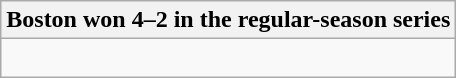<table class="wikitable collapsible collapsed">
<tr>
<th>Boston won 4–2 in the regular-season series</th>
</tr>
<tr>
<td><br>




</td>
</tr>
</table>
